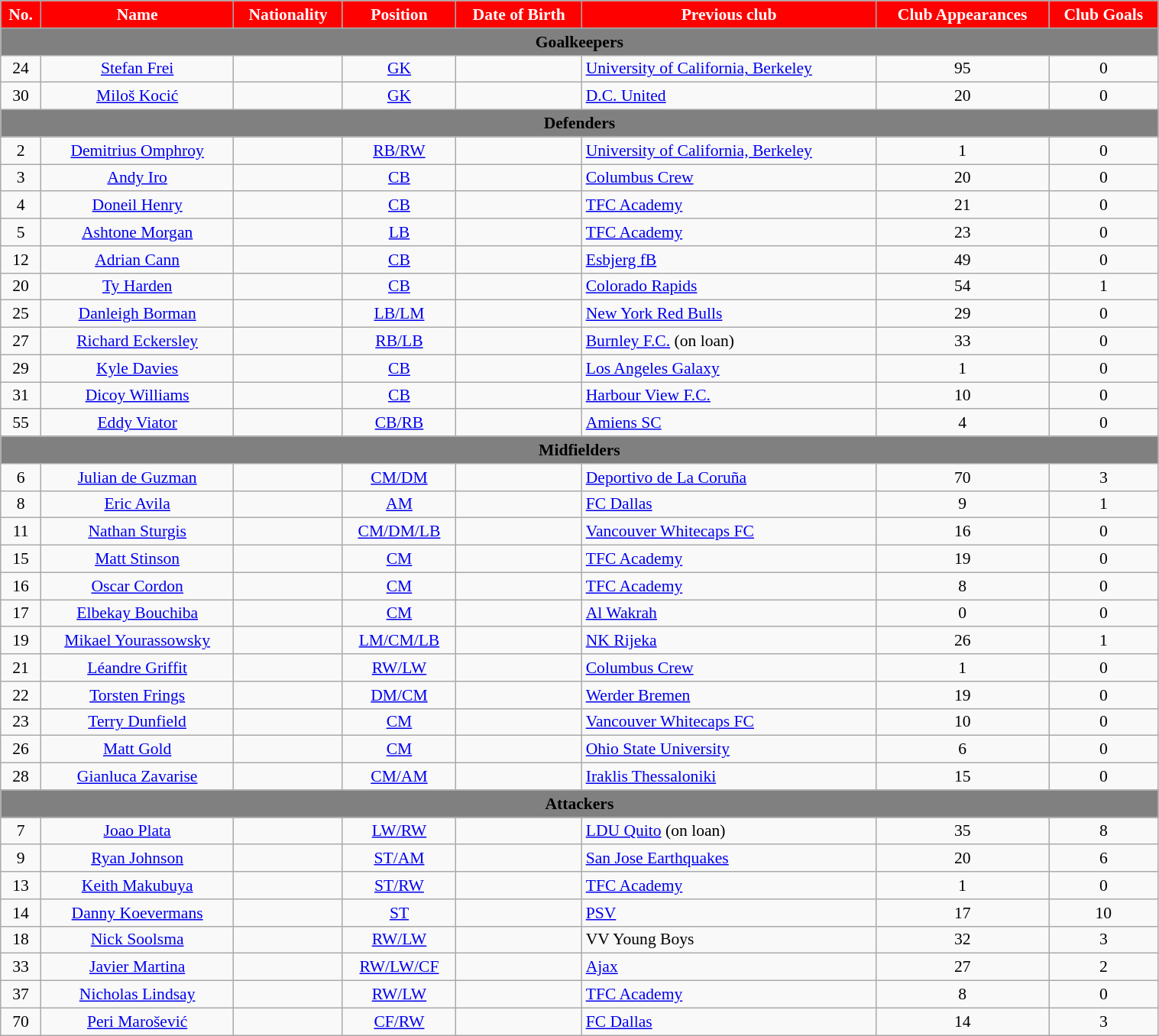<table class="wikitable"  style="text-align:center; font-size:90%; width:80%;">
<tr>
<th style="background:#f00; color:white;">No.</th>
<th style="background:#f00; color:white;">Name</th>
<th style="background:#f00; color:white;">Nationality</th>
<th style="background:#f00; color:white;">Position</th>
<th style="background:#f00; color:white;">Date of Birth </th>
<th style="background:#f00; color:white;">Previous club</th>
<th style="background:#f00; color:white;">Club Appearances</th>
<th style="background:#f00; color:white;">Club Goals</th>
</tr>
<tr>
<th colspan="8" style="background:grey; color:black; text-align:center;">Goalkeepers</th>
</tr>
<tr>
<td>24</td>
<td><a href='#'>Stefan Frei</a></td>
<td></td>
<td><a href='#'>GK</a></td>
<td></td>
<td align="left"> <a href='#'>University of California, Berkeley</a></td>
<td>95</td>
<td>0</td>
</tr>
<tr>
<td>30</td>
<td><a href='#'>Miloš Kocić</a></td>
<td></td>
<td><a href='#'>GK</a></td>
<td></td>
<td align="left"> <a href='#'>D.C. United</a></td>
<td>20</td>
<td>0</td>
</tr>
<tr>
<th colspan="8" style="background:grey; color:black; text-align:center;">Defenders</th>
</tr>
<tr>
<td>2</td>
<td><a href='#'>Demitrius Omphroy</a></td>
<td></td>
<td><a href='#'>RB/RW</a></td>
<td></td>
<td align="left"> <a href='#'>University of California, Berkeley</a></td>
<td>1</td>
<td>0</td>
</tr>
<tr>
<td>3</td>
<td><a href='#'>Andy Iro</a></td>
<td></td>
<td><a href='#'>CB</a></td>
<td></td>
<td align="left"> <a href='#'>Columbus Crew</a></td>
<td>20</td>
<td>0</td>
</tr>
<tr>
<td>4</td>
<td><a href='#'>Doneil Henry</a></td>
<td></td>
<td><a href='#'>CB</a></td>
<td></td>
<td align="left"> <a href='#'>TFC Academy</a></td>
<td>21</td>
<td>0</td>
</tr>
<tr>
<td>5</td>
<td><a href='#'>Ashtone Morgan</a></td>
<td></td>
<td><a href='#'>LB</a></td>
<td></td>
<td align="left"> <a href='#'>TFC Academy</a></td>
<td>23</td>
<td>0</td>
</tr>
<tr>
<td>12</td>
<td><a href='#'>Adrian Cann</a></td>
<td></td>
<td><a href='#'>CB</a></td>
<td></td>
<td align="left"> <a href='#'>Esbjerg fB</a></td>
<td>49</td>
<td>0</td>
</tr>
<tr>
<td>20</td>
<td><a href='#'>Ty Harden</a></td>
<td></td>
<td><a href='#'>CB</a></td>
<td></td>
<td align="left"> <a href='#'>Colorado Rapids</a></td>
<td>54</td>
<td>1</td>
</tr>
<tr>
<td>25</td>
<td><a href='#'>Danleigh Borman</a></td>
<td></td>
<td><a href='#'>LB/LM</a></td>
<td></td>
<td align="left"> <a href='#'>New York Red Bulls</a></td>
<td>29</td>
<td>0</td>
</tr>
<tr>
<td>27</td>
<td><a href='#'>Richard Eckersley</a></td>
<td></td>
<td><a href='#'>RB/LB</a></td>
<td></td>
<td align="left"> <a href='#'>Burnley F.C.</a> (on loan)</td>
<td>33</td>
<td>0</td>
</tr>
<tr>
<td>29</td>
<td><a href='#'>Kyle Davies</a></td>
<td></td>
<td><a href='#'>CB</a></td>
<td></td>
<td align="left"> <a href='#'>Los Angeles Galaxy</a></td>
<td>1</td>
<td>0</td>
</tr>
<tr>
<td>31</td>
<td><a href='#'>Dicoy Williams</a></td>
<td></td>
<td><a href='#'>CB</a></td>
<td></td>
<td align="left"> <a href='#'>Harbour View F.C.</a></td>
<td>10</td>
<td>0</td>
</tr>
<tr>
<td>55</td>
<td><a href='#'>Eddy Viator</a></td>
<td></td>
<td><a href='#'>CB/RB</a></td>
<td></td>
<td align="left"> <a href='#'>Amiens SC</a></td>
<td>4</td>
<td>0</td>
</tr>
<tr>
<th colspan="8" style="background:grey; color:black; text-align:center;">Midfielders</th>
</tr>
<tr>
<td>6</td>
<td><a href='#'>Julian de Guzman</a></td>
<td></td>
<td><a href='#'>CM/DM</a></td>
<td></td>
<td align="left"> <a href='#'>Deportivo de La Coruña</a></td>
<td>70</td>
<td>3</td>
</tr>
<tr>
<td>8</td>
<td><a href='#'>Eric Avila</a></td>
<td></td>
<td><a href='#'>AM</a></td>
<td></td>
<td align="left"> <a href='#'>FC Dallas</a></td>
<td>9</td>
<td>1</td>
</tr>
<tr>
<td>11</td>
<td><a href='#'>Nathan Sturgis</a></td>
<td></td>
<td><a href='#'>CM/DM/LB</a></td>
<td></td>
<td align="left"> <a href='#'>Vancouver Whitecaps FC</a></td>
<td>16</td>
<td>0</td>
</tr>
<tr>
<td>15</td>
<td><a href='#'>Matt Stinson</a></td>
<td></td>
<td><a href='#'>CM</a></td>
<td></td>
<td align="left"> <a href='#'>TFC Academy</a></td>
<td>19</td>
<td>0</td>
</tr>
<tr>
<td>16</td>
<td><a href='#'>Oscar Cordon</a></td>
<td></td>
<td><a href='#'>CM</a></td>
<td></td>
<td align="left"> <a href='#'>TFC Academy</a></td>
<td>8</td>
<td>0</td>
</tr>
<tr>
<td>17</td>
<td><a href='#'>Elbekay Bouchiba</a></td>
<td></td>
<td><a href='#'>CM</a></td>
<td></td>
<td align="left"> <a href='#'>Al Wakrah</a></td>
<td>0</td>
<td>0</td>
</tr>
<tr>
<td>19</td>
<td><a href='#'>Mikael Yourassowsky</a></td>
<td></td>
<td><a href='#'>LM/CM/LB</a></td>
<td></td>
<td align="left"> <a href='#'>NK Rijeka</a></td>
<td>26</td>
<td>1</td>
</tr>
<tr>
<td>21</td>
<td><a href='#'>Léandre Griffit</a></td>
<td></td>
<td><a href='#'>RW/LW</a></td>
<td></td>
<td align="left"> <a href='#'>Columbus Crew</a></td>
<td>1</td>
<td>0</td>
</tr>
<tr>
<td>22</td>
<td><a href='#'>Torsten Frings</a></td>
<td></td>
<td><a href='#'>DM/CM</a></td>
<td></td>
<td align="left"> <a href='#'>Werder Bremen</a></td>
<td>19</td>
<td>0</td>
</tr>
<tr>
<td>23</td>
<td><a href='#'>Terry Dunfield</a></td>
<td></td>
<td><a href='#'>CM</a></td>
<td></td>
<td align="left"> <a href='#'>Vancouver Whitecaps FC</a></td>
<td>10</td>
<td>0</td>
</tr>
<tr>
<td>26</td>
<td><a href='#'>Matt Gold</a></td>
<td></td>
<td><a href='#'>CM</a></td>
<td></td>
<td align="left"> <a href='#'>Ohio State University</a></td>
<td>6</td>
<td>0</td>
</tr>
<tr>
<td>28</td>
<td><a href='#'>Gianluca Zavarise</a></td>
<td></td>
<td><a href='#'>CM/AM</a></td>
<td></td>
<td align="left"> <a href='#'>Iraklis Thessaloniki</a></td>
<td>15</td>
<td>0</td>
</tr>
<tr>
<th colspan="8" style="background:grey; color:black; text-align:center;">Attackers</th>
</tr>
<tr>
<td>7</td>
<td><a href='#'>Joao Plata</a></td>
<td></td>
<td><a href='#'>LW/RW</a></td>
<td></td>
<td align="left"> <a href='#'>LDU Quito</a> (on loan)</td>
<td>35</td>
<td>8</td>
</tr>
<tr>
<td>9</td>
<td><a href='#'>Ryan Johnson</a></td>
<td></td>
<td><a href='#'>ST/AM</a></td>
<td></td>
<td align="left"> <a href='#'>San Jose Earthquakes</a></td>
<td>20</td>
<td>6</td>
</tr>
<tr>
<td>13</td>
<td><a href='#'>Keith Makubuya</a></td>
<td></td>
<td><a href='#'>ST/RW</a></td>
<td></td>
<td align="left"> <a href='#'>TFC Academy</a></td>
<td>1</td>
<td>0</td>
</tr>
<tr>
<td>14</td>
<td><a href='#'>Danny Koevermans</a></td>
<td></td>
<td><a href='#'>ST</a></td>
<td></td>
<td align="left"> <a href='#'>PSV</a></td>
<td>17</td>
<td>10</td>
</tr>
<tr>
<td>18</td>
<td><a href='#'>Nick Soolsma</a></td>
<td></td>
<td><a href='#'>RW/LW</a></td>
<td></td>
<td align="left"> VV Young Boys</td>
<td>32</td>
<td>3</td>
</tr>
<tr>
<td>33</td>
<td><a href='#'>Javier Martina</a></td>
<td></td>
<td><a href='#'>RW/LW/CF</a></td>
<td></td>
<td align="left"> <a href='#'>Ajax</a></td>
<td>27</td>
<td>2</td>
</tr>
<tr>
<td>37</td>
<td><a href='#'>Nicholas Lindsay</a></td>
<td></td>
<td><a href='#'>RW/LW</a></td>
<td></td>
<td align="left"> <a href='#'>TFC Academy</a></td>
<td>8</td>
<td>0</td>
</tr>
<tr>
<td>70</td>
<td><a href='#'>Peri Marošević</a></td>
<td></td>
<td><a href='#'>CF/RW</a></td>
<td></td>
<td align="left"> <a href='#'>FC Dallas</a></td>
<td>14</td>
<td>3</td>
</tr>
</table>
